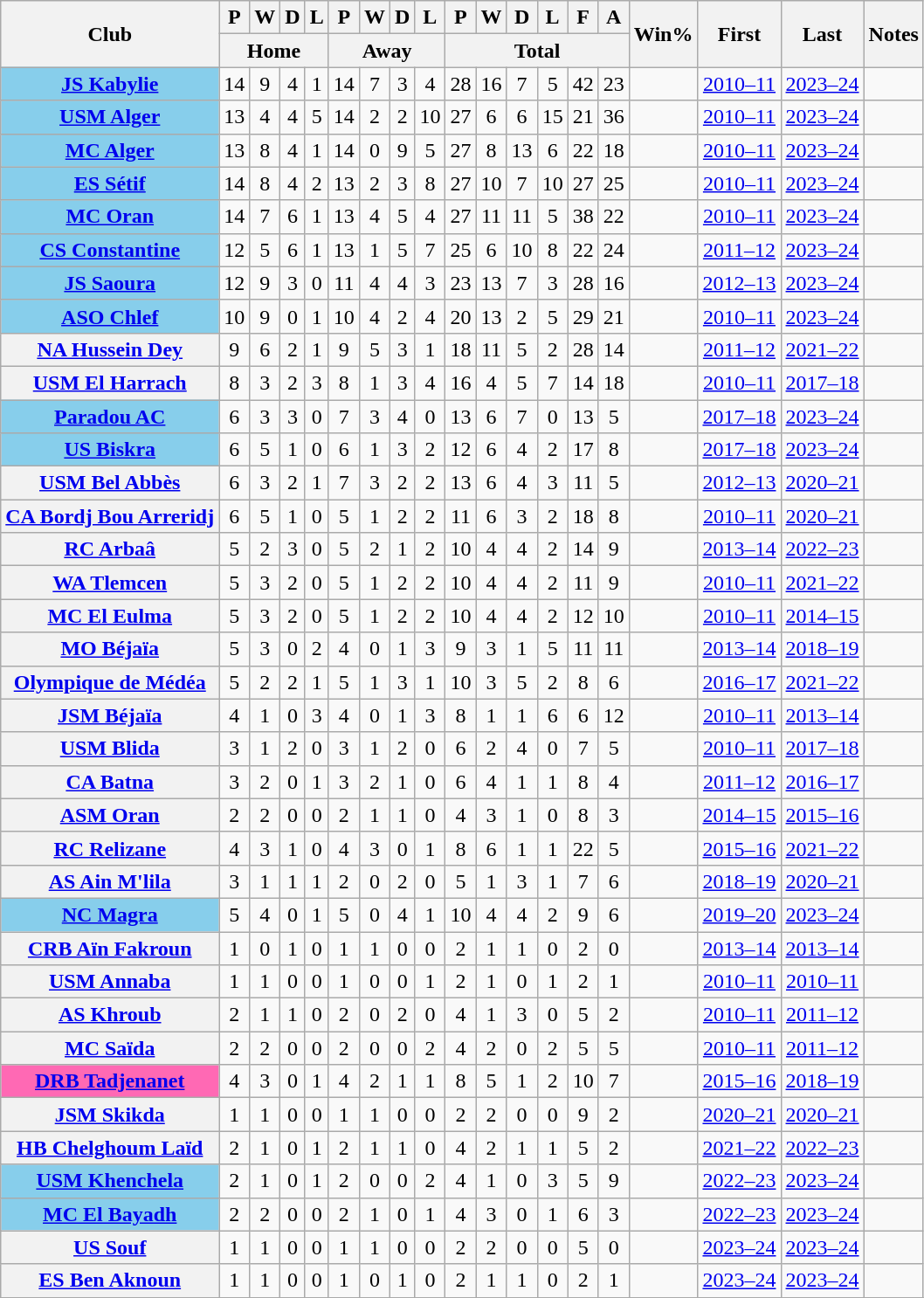<table class="wikitable plainrowheaders sortable" style="text-align:center">
<tr>
<th scope="col" rowspan="2">Club</th>
<th scope=col>P</th>
<th scope=col>W</th>
<th scope=col>D</th>
<th scope=col>L</th>
<th scope=col>P</th>
<th scope=col>W</th>
<th scope=col>D</th>
<th scope=col>L</th>
<th scope=col>P</th>
<th scope=col>W</th>
<th scope=col>D</th>
<th scope=col>L</th>
<th scope=col>F</th>
<th scope=col>A</th>
<th rowspan="2" scope="col">Win%</th>
<th rowspan=2 scope=col>First</th>
<th rowspan=2 scope=col>Last</th>
<th class="unsortable" rowspan=2 scope=col>Notes</th>
</tr>
<tr class="unsortable">
<th colspan="4">Home</th>
<th colspan="4">Away</th>
<th colspan="6">Total</th>
</tr>
<tr>
<th scope="row" style="background:#87CEEB"><a href='#'>JS Kabylie</a></th>
<td>14</td>
<td>9</td>
<td>4</td>
<td>1</td>
<td>14</td>
<td>7</td>
<td>3</td>
<td>4</td>
<td>28</td>
<td>16</td>
<td>7</td>
<td>5</td>
<td>42</td>
<td>23</td>
<td></td>
<td><a href='#'>2010–11</a></td>
<td><a href='#'>2023–24</a></td>
<td></td>
</tr>
<tr>
<th scope="row" style="background:#87CEEB"><a href='#'>USM Alger</a></th>
<td>13</td>
<td>4</td>
<td>4</td>
<td>5</td>
<td>14</td>
<td>2</td>
<td>2</td>
<td>10</td>
<td>27</td>
<td>6</td>
<td>6</td>
<td>15</td>
<td>21</td>
<td>36</td>
<td></td>
<td><a href='#'>2010–11</a></td>
<td><a href='#'>2023–24</a></td>
<td></td>
</tr>
<tr>
<th scope="row" style="background:#87CEEB"><a href='#'>MC Alger</a></th>
<td>13</td>
<td>8</td>
<td>4</td>
<td>1</td>
<td>14</td>
<td>0</td>
<td>9</td>
<td>5</td>
<td>27</td>
<td>8</td>
<td>13</td>
<td>6</td>
<td>22</td>
<td>18</td>
<td></td>
<td><a href='#'>2010–11</a></td>
<td><a href='#'>2023–24</a></td>
<td></td>
</tr>
<tr>
<th scope="row" style="background:#87CEEB"><a href='#'>ES Sétif</a></th>
<td>14</td>
<td>8</td>
<td>4</td>
<td>2</td>
<td>13</td>
<td>2</td>
<td>3</td>
<td>8</td>
<td>27</td>
<td>10</td>
<td>7</td>
<td>10</td>
<td>27</td>
<td>25</td>
<td></td>
<td><a href='#'>2010–11</a></td>
<td><a href='#'>2023–24</a></td>
<td></td>
</tr>
<tr>
<th scope="row" style="background:#87CEEB"><a href='#'>MC Oran</a></th>
<td>14</td>
<td>7</td>
<td>6</td>
<td>1</td>
<td>13</td>
<td>4</td>
<td>5</td>
<td>4</td>
<td>27</td>
<td>11</td>
<td>11</td>
<td>5</td>
<td>38</td>
<td>22</td>
<td></td>
<td><a href='#'>2010–11</a></td>
<td><a href='#'>2023–24</a></td>
<td></td>
</tr>
<tr>
<th scope="row" style="background:#87CEEB"><a href='#'>CS Constantine</a></th>
<td>12</td>
<td>5</td>
<td>6</td>
<td>1</td>
<td>13</td>
<td>1</td>
<td>5</td>
<td>7</td>
<td>25</td>
<td>6</td>
<td>10</td>
<td>8</td>
<td>22</td>
<td>24</td>
<td></td>
<td><a href='#'>2011–12</a></td>
<td><a href='#'>2023–24</a></td>
<td></td>
</tr>
<tr>
<th scope="row" style="background:#87CEEB"><a href='#'>JS Saoura</a></th>
<td>12</td>
<td>9</td>
<td>3</td>
<td>0</td>
<td>11</td>
<td>4</td>
<td>4</td>
<td>3</td>
<td>23</td>
<td>13</td>
<td>7</td>
<td>3</td>
<td>28</td>
<td>16</td>
<td></td>
<td><a href='#'>2012–13</a></td>
<td><a href='#'>2023–24</a></td>
<td></td>
</tr>
<tr>
<th scope="row" style="background:#87CEEB"><a href='#'>ASO Chlef</a></th>
<td>10</td>
<td>9</td>
<td>0</td>
<td>1</td>
<td>10</td>
<td>4</td>
<td>2</td>
<td>4</td>
<td>20</td>
<td>13</td>
<td>2</td>
<td>5</td>
<td>29</td>
<td>21</td>
<td></td>
<td><a href='#'>2010–11</a></td>
<td><a href='#'>2023–24</a></td>
<td></td>
</tr>
<tr>
<th scope="row"><a href='#'>NA Hussein Dey</a></th>
<td>9</td>
<td>6</td>
<td>2</td>
<td>1</td>
<td>9</td>
<td>5</td>
<td>3</td>
<td>1</td>
<td>18</td>
<td>11</td>
<td>5</td>
<td>2</td>
<td>28</td>
<td>14</td>
<td></td>
<td><a href='#'>2011–12</a></td>
<td><a href='#'>2021–22</a></td>
<td></td>
</tr>
<tr>
<th scope="row"><a href='#'>USM El Harrach</a></th>
<td>8</td>
<td>3</td>
<td>2</td>
<td>3</td>
<td>8</td>
<td>1</td>
<td>3</td>
<td>4</td>
<td>16</td>
<td>4</td>
<td>5</td>
<td>7</td>
<td>14</td>
<td>18</td>
<td></td>
<td><a href='#'>2010–11</a></td>
<td><a href='#'>2017–18</a></td>
<td></td>
</tr>
<tr>
<th scope="row" style="background:#87CEEB"><a href='#'>Paradou AC</a></th>
<td>6</td>
<td>3</td>
<td>3</td>
<td>0</td>
<td>7</td>
<td>3</td>
<td>4</td>
<td>0</td>
<td>13</td>
<td>6</td>
<td>7</td>
<td>0</td>
<td>13</td>
<td>5</td>
<td></td>
<td><a href='#'>2017–18</a></td>
<td><a href='#'>2023–24</a></td>
<td></td>
</tr>
<tr>
<th scope="row" style="background:#87CEEB"><a href='#'>US Biskra</a></th>
<td>6</td>
<td>5</td>
<td>1</td>
<td>0</td>
<td>6</td>
<td>1</td>
<td>3</td>
<td>2</td>
<td>12</td>
<td>6</td>
<td>4</td>
<td>2</td>
<td>17</td>
<td>8</td>
<td></td>
<td><a href='#'>2017–18</a></td>
<td><a href='#'>2023–24</a></td>
<td></td>
</tr>
<tr>
<th scope="row"><a href='#'>USM Bel Abbès</a></th>
<td>6</td>
<td>3</td>
<td>2</td>
<td>1</td>
<td>7</td>
<td>3</td>
<td>2</td>
<td>2</td>
<td>13</td>
<td>6</td>
<td>4</td>
<td>3</td>
<td>11</td>
<td>5</td>
<td></td>
<td><a href='#'>2012–13</a></td>
<td><a href='#'>2020–21</a></td>
<td></td>
</tr>
<tr>
<th scope="row"><a href='#'>CA Bordj Bou Arreridj</a></th>
<td>6</td>
<td>5</td>
<td>1</td>
<td>0</td>
<td>5</td>
<td>1</td>
<td>2</td>
<td>2</td>
<td>11</td>
<td>6</td>
<td>3</td>
<td>2</td>
<td>18</td>
<td>8</td>
<td></td>
<td><a href='#'>2010–11</a></td>
<td><a href='#'>2020–21</a></td>
<td></td>
</tr>
<tr>
<th scope="row"><a href='#'>RC Arbaâ</a></th>
<td>5</td>
<td>2</td>
<td>3</td>
<td>0</td>
<td>5</td>
<td>2</td>
<td>1</td>
<td>2</td>
<td>10</td>
<td>4</td>
<td>4</td>
<td>2</td>
<td>14</td>
<td>9</td>
<td></td>
<td><a href='#'>2013–14</a></td>
<td><a href='#'>2022–23</a></td>
<td></td>
</tr>
<tr>
<th scope="row"><a href='#'>WA Tlemcen</a></th>
<td>5</td>
<td>3</td>
<td>2</td>
<td>0</td>
<td>5</td>
<td>1</td>
<td>2</td>
<td>2</td>
<td>10</td>
<td>4</td>
<td>4</td>
<td>2</td>
<td>11</td>
<td>9</td>
<td></td>
<td><a href='#'>2010–11</a></td>
<td><a href='#'>2021–22</a></td>
<td></td>
</tr>
<tr>
<th scope="row"><a href='#'>MC El Eulma</a></th>
<td>5</td>
<td>3</td>
<td>2</td>
<td>0</td>
<td>5</td>
<td>1</td>
<td>2</td>
<td>2</td>
<td>10</td>
<td>4</td>
<td>4</td>
<td>2</td>
<td>12</td>
<td>10</td>
<td></td>
<td><a href='#'>2010–11</a></td>
<td><a href='#'>2014–15</a></td>
<td></td>
</tr>
<tr>
<th scope="row"><a href='#'>MO Béjaïa</a></th>
<td>5</td>
<td>3</td>
<td>0</td>
<td>2</td>
<td>4</td>
<td>0</td>
<td>1</td>
<td>3</td>
<td>9</td>
<td>3</td>
<td>1</td>
<td>5</td>
<td>11</td>
<td>11</td>
<td></td>
<td><a href='#'>2013–14</a></td>
<td><a href='#'>2018–19</a></td>
<td></td>
</tr>
<tr>
<th scope="row"><a href='#'>Olympique de Médéa</a></th>
<td>5</td>
<td>2</td>
<td>2</td>
<td>1</td>
<td>5</td>
<td>1</td>
<td>3</td>
<td>1</td>
<td>10</td>
<td>3</td>
<td>5</td>
<td>2</td>
<td>8</td>
<td>6</td>
<td></td>
<td><a href='#'>2016–17</a></td>
<td><a href='#'>2021–22</a></td>
<td></td>
</tr>
<tr>
<th scope="row"><a href='#'>JSM Béjaïa</a></th>
<td>4</td>
<td>1</td>
<td>0</td>
<td>3</td>
<td>4</td>
<td>0</td>
<td>1</td>
<td>3</td>
<td>8</td>
<td>1</td>
<td>1</td>
<td>6</td>
<td>6</td>
<td>12</td>
<td></td>
<td><a href='#'>2010–11</a></td>
<td><a href='#'>2013–14</a></td>
<td></td>
</tr>
<tr>
<th scope="row"><a href='#'>USM Blida</a></th>
<td>3</td>
<td>1</td>
<td>2</td>
<td>0</td>
<td>3</td>
<td>1</td>
<td>2</td>
<td>0</td>
<td>6</td>
<td>2</td>
<td>4</td>
<td>0</td>
<td>7</td>
<td>5</td>
<td></td>
<td><a href='#'>2010–11</a></td>
<td><a href='#'>2017–18</a></td>
<td></td>
</tr>
<tr>
<th scope="row"><a href='#'>CA Batna</a></th>
<td>3</td>
<td>2</td>
<td>0</td>
<td>1</td>
<td>3</td>
<td>2</td>
<td>1</td>
<td>0</td>
<td>6</td>
<td>4</td>
<td>1</td>
<td>1</td>
<td>8</td>
<td>4</td>
<td></td>
<td><a href='#'>2011–12</a></td>
<td><a href='#'>2016–17</a></td>
<td></td>
</tr>
<tr>
<th scope="row"><a href='#'>ASM Oran</a></th>
<td>2</td>
<td>2</td>
<td>0</td>
<td>0</td>
<td>2</td>
<td>1</td>
<td>1</td>
<td>0</td>
<td>4</td>
<td>3</td>
<td>1</td>
<td>0</td>
<td>8</td>
<td>3</td>
<td></td>
<td><a href='#'>2014–15</a></td>
<td><a href='#'>2015–16</a></td>
<td></td>
</tr>
<tr>
<th scope="row"><a href='#'>RC Relizane</a></th>
<td>4</td>
<td>3</td>
<td>1</td>
<td>0</td>
<td>4</td>
<td>3</td>
<td>0</td>
<td>1</td>
<td>8</td>
<td>6</td>
<td>1</td>
<td>1</td>
<td>22</td>
<td>5</td>
<td></td>
<td><a href='#'>2015–16</a></td>
<td><a href='#'>2021–22</a></td>
<td></td>
</tr>
<tr>
<th scope="row"><a href='#'>AS Ain M'lila</a></th>
<td>3</td>
<td>1</td>
<td>1</td>
<td>1</td>
<td>2</td>
<td>0</td>
<td>2</td>
<td>0</td>
<td>5</td>
<td>1</td>
<td>3</td>
<td>1</td>
<td>7</td>
<td>6</td>
<td></td>
<td><a href='#'>2018–19</a></td>
<td><a href='#'>2020–21</a></td>
<td></td>
</tr>
<tr>
<th scope="row" style="background:#87CEEB"><a href='#'>NC Magra</a></th>
<td>5</td>
<td>4</td>
<td>0</td>
<td>1</td>
<td>5</td>
<td>0</td>
<td>4</td>
<td>1</td>
<td>10</td>
<td>4</td>
<td>4</td>
<td>2</td>
<td>9</td>
<td>6</td>
<td></td>
<td><a href='#'>2019–20</a></td>
<td><a href='#'>2023–24</a></td>
<td></td>
</tr>
<tr>
<th scope="row"><a href='#'>CRB Aïn Fakroun</a></th>
<td>1</td>
<td>0</td>
<td>1</td>
<td>0</td>
<td>1</td>
<td>1</td>
<td>0</td>
<td>0</td>
<td>2</td>
<td>1</td>
<td>1</td>
<td>0</td>
<td>2</td>
<td>0</td>
<td></td>
<td><a href='#'>2013–14</a></td>
<td><a href='#'>2013–14</a></td>
<td></td>
</tr>
<tr>
<th scope="row"><a href='#'>USM Annaba</a></th>
<td>1</td>
<td>1</td>
<td>0</td>
<td>0</td>
<td>1</td>
<td>0</td>
<td>0</td>
<td>1</td>
<td>2</td>
<td>1</td>
<td>0</td>
<td>1</td>
<td>2</td>
<td>1</td>
<td></td>
<td><a href='#'>2010–11</a></td>
<td><a href='#'>2010–11</a></td>
<td></td>
</tr>
<tr>
<th scope="row"><a href='#'>AS Khroub</a></th>
<td>2</td>
<td>1</td>
<td>1</td>
<td>0</td>
<td>2</td>
<td>0</td>
<td>2</td>
<td>0</td>
<td>4</td>
<td>1</td>
<td>3</td>
<td>0</td>
<td>5</td>
<td>2</td>
<td></td>
<td><a href='#'>2010–11</a></td>
<td><a href='#'>2011–12</a></td>
<td></td>
</tr>
<tr>
<th scope="row"><a href='#'>MC Saïda</a></th>
<td>2</td>
<td>2</td>
<td>0</td>
<td>0</td>
<td>2</td>
<td>0</td>
<td>0</td>
<td>2</td>
<td>4</td>
<td>2</td>
<td>0</td>
<td>2</td>
<td>5</td>
<td>5</td>
<td></td>
<td><a href='#'>2010–11</a></td>
<td><a href='#'>2011–12</a></td>
<td></td>
</tr>
<tr>
<th scope=row style=background:#FF69B4><a href='#'>DRB Tadjenanet</a></th>
<td>4</td>
<td>3</td>
<td>0</td>
<td>1</td>
<td>4</td>
<td>2</td>
<td>1</td>
<td>1</td>
<td>8</td>
<td>5</td>
<td>1</td>
<td>2</td>
<td>10</td>
<td>7</td>
<td></td>
<td><a href='#'>2015–16</a></td>
<td><a href='#'>2018–19</a></td>
<td></td>
</tr>
<tr>
<th scope="row"><a href='#'>JSM Skikda</a></th>
<td>1</td>
<td>1</td>
<td>0</td>
<td>0</td>
<td>1</td>
<td>1</td>
<td>0</td>
<td>0</td>
<td>2</td>
<td>2</td>
<td>0</td>
<td>0</td>
<td>9</td>
<td>2</td>
<td></td>
<td><a href='#'>2020–21</a></td>
<td><a href='#'>2020–21</a></td>
<td></td>
</tr>
<tr>
<th scope="row"><a href='#'>HB Chelghoum Laïd</a></th>
<td>2</td>
<td>1</td>
<td>0</td>
<td>1</td>
<td>2</td>
<td>1</td>
<td>1</td>
<td>0</td>
<td>4</td>
<td>2</td>
<td>1</td>
<td>1</td>
<td>5</td>
<td>2</td>
<td></td>
<td><a href='#'>2021–22</a></td>
<td><a href='#'>2022–23</a></td>
<td></td>
</tr>
<tr>
<th scope="row" style="background:#87CEEB"><a href='#'>USM Khenchela</a></th>
<td>2</td>
<td>1</td>
<td>0</td>
<td>1</td>
<td>2</td>
<td>0</td>
<td>0</td>
<td>2</td>
<td>4</td>
<td>1</td>
<td>0</td>
<td>3</td>
<td>5</td>
<td>9</td>
<td></td>
<td><a href='#'>2022–23</a></td>
<td><a href='#'>2023–24</a></td>
<td></td>
</tr>
<tr>
<th scope="row" style="background:#87CEEB"><a href='#'>MC El Bayadh</a></th>
<td>2</td>
<td>2</td>
<td>0</td>
<td>0</td>
<td>2</td>
<td>1</td>
<td>0</td>
<td>1</td>
<td>4</td>
<td>3</td>
<td>0</td>
<td>1</td>
<td>6</td>
<td>3</td>
<td></td>
<td><a href='#'>2022–23</a></td>
<td><a href='#'>2023–24</a></td>
<td></td>
</tr>
<tr>
<th scope="row"><a href='#'>US Souf</a></th>
<td>1</td>
<td>1</td>
<td>0</td>
<td>0</td>
<td>1</td>
<td>1</td>
<td>0</td>
<td>0</td>
<td>2</td>
<td>2</td>
<td>0</td>
<td>0</td>
<td>5</td>
<td>0</td>
<td></td>
<td><a href='#'>2023–24</a></td>
<td><a href='#'>2023–24</a></td>
<td></td>
</tr>
<tr>
<th scope="row"><a href='#'>ES Ben Aknoun</a></th>
<td>1</td>
<td>1</td>
<td>0</td>
<td>0</td>
<td>1</td>
<td>0</td>
<td>1</td>
<td>0</td>
<td>2</td>
<td>1</td>
<td>1</td>
<td>0</td>
<td>2</td>
<td>1</td>
<td></td>
<td><a href='#'>2023–24</a></td>
<td><a href='#'>2023–24</a></td>
<td></td>
</tr>
<tr>
</tr>
</table>
